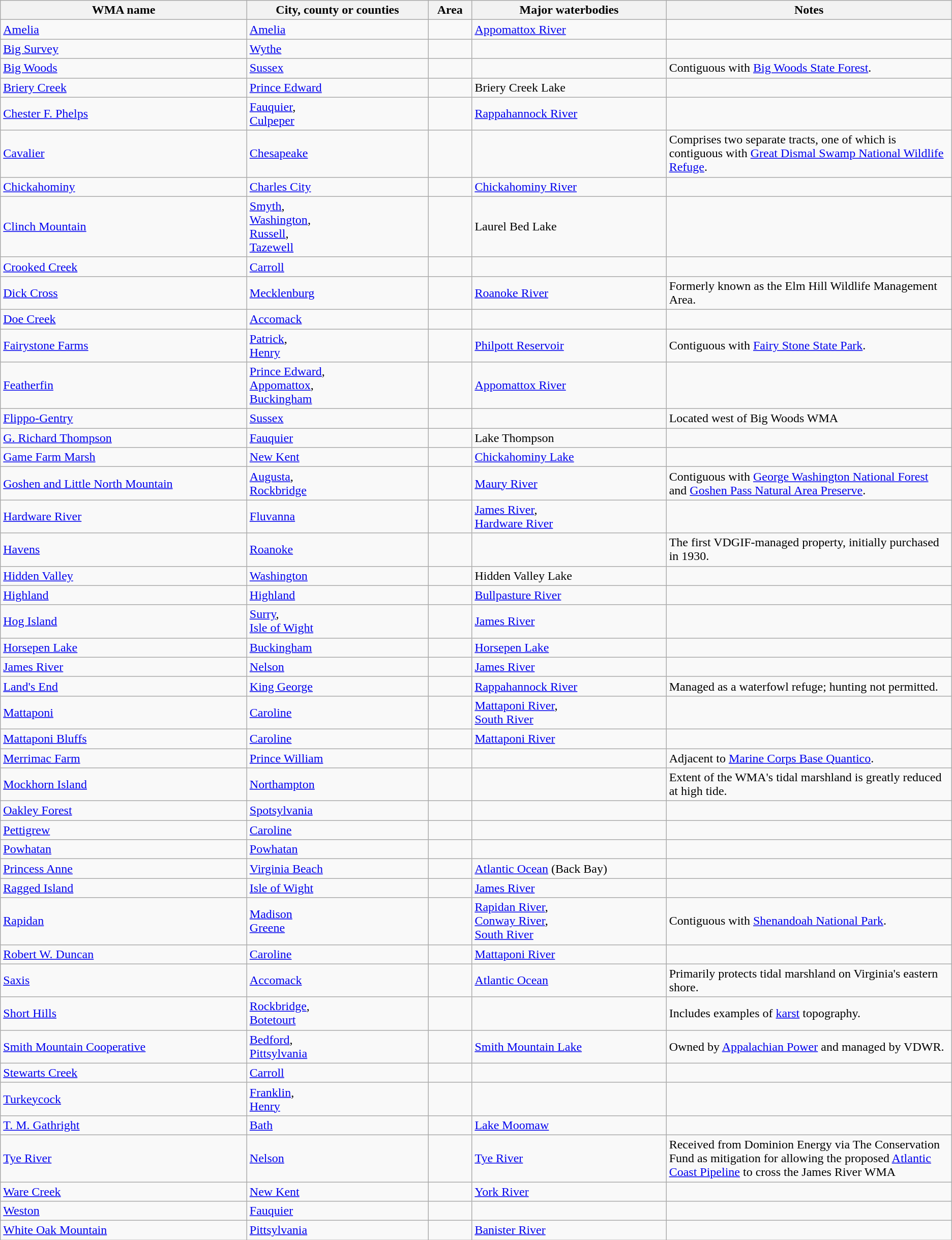<table class="sortable wikitable">
<tr>
<th scope="col" width="*;">WMA name</th>
<th scope="col" width="*;">City, county or counties</th>
<th scope="col" width="*;">Area</th>
<th scope="col" width="*;">Major waterbodies</th>
<th scope="col" width="30%" class="unsortable">Notes</th>
</tr>
<tr>
<td><a href='#'>Amelia</a></td>
<td><a href='#'>Amelia</a></td>
<td></td>
<td><a href='#'>Appomattox River</a></td>
<td></td>
</tr>
<tr>
<td><a href='#'>Big Survey</a></td>
<td><a href='#'>Wythe</a></td>
<td></td>
<td></td>
<td></td>
</tr>
<tr>
<td><a href='#'>Big Woods</a></td>
<td><a href='#'>Sussex</a></td>
<td></td>
<td></td>
<td>Contiguous with <a href='#'>Big Woods State Forest</a>.</td>
</tr>
<tr>
<td><a href='#'>Briery Creek</a></td>
<td><a href='#'>Prince Edward</a></td>
<td></td>
<td>Briery Creek Lake</td>
<td></td>
</tr>
<tr>
<td><a href='#'>Chester F. Phelps</a></td>
<td><a href='#'>Fauquier</a>,<br><a href='#'>Culpeper</a></td>
<td></td>
<td><a href='#'>Rappahannock River</a></td>
<td></td>
</tr>
<tr>
<td><a href='#'>Cavalier</a></td>
<td><a href='#'>Chesapeake</a></td>
<td></td>
<td></td>
<td>Comprises two separate tracts, one of which is contiguous with <a href='#'>Great Dismal Swamp National Wildlife Refuge</a>.</td>
</tr>
<tr>
<td><a href='#'>Chickahominy</a></td>
<td><a href='#'>Charles City</a></td>
<td></td>
<td><a href='#'>Chickahominy River</a></td>
<td></td>
</tr>
<tr>
<td><a href='#'>Clinch Mountain</a></td>
<td><a href='#'>Smyth</a>,<br><a href='#'>Washington</a>,<br><a href='#'>Russell</a>,<br><a href='#'>Tazewell</a></td>
<td></td>
<td>Laurel Bed Lake</td>
<td></td>
</tr>
<tr>
<td><a href='#'>Crooked Creek</a></td>
<td><a href='#'>Carroll</a></td>
<td></td>
<td></td>
<td></td>
</tr>
<tr>
<td><a href='#'>Dick Cross</a></td>
<td><a href='#'>Mecklenburg</a></td>
<td></td>
<td><a href='#'>Roanoke River</a></td>
<td>Formerly known as the Elm Hill Wildlife Management Area.</td>
</tr>
<tr>
<td><a href='#'>Doe Creek</a></td>
<td><a href='#'>Accomack</a></td>
<td></td>
<td></td>
<td></td>
</tr>
<tr>
<td><a href='#'>Fairystone Farms</a></td>
<td><a href='#'>Patrick</a>,<br><a href='#'>Henry</a></td>
<td></td>
<td><a href='#'>Philpott Reservoir</a></td>
<td>Contiguous with <a href='#'>Fairy Stone State Park</a>.</td>
</tr>
<tr>
<td><a href='#'>Featherfin</a></td>
<td><a href='#'>Prince Edward</a>,<br><a href='#'>Appomattox</a>,<br><a href='#'>Buckingham</a></td>
<td></td>
<td><a href='#'>Appomattox River</a></td>
<td></td>
</tr>
<tr>
<td><a href='#'>Flippo-Gentry</a></td>
<td><a href='#'>Sussex</a></td>
<td></td>
<td></td>
<td>Located west of Big Woods WMA</td>
</tr>
<tr>
<td><a href='#'>G. Richard Thompson</a></td>
<td><a href='#'>Fauquier</a></td>
<td></td>
<td>Lake Thompson</td>
<td></td>
</tr>
<tr>
<td><a href='#'>Game Farm Marsh</a></td>
<td><a href='#'>New Kent</a></td>
<td></td>
<td><a href='#'>Chickahominy Lake</a></td>
<td></td>
</tr>
<tr>
<td><a href='#'>Goshen and Little North Mountain</a></td>
<td><a href='#'>Augusta</a>,<br><a href='#'>Rockbridge</a></td>
<td></td>
<td><a href='#'>Maury River</a></td>
<td>Contiguous with <a href='#'>George Washington National Forest</a> and <a href='#'>Goshen Pass Natural Area Preserve</a>.</td>
</tr>
<tr>
<td><a href='#'>Hardware River</a></td>
<td><a href='#'>Fluvanna</a></td>
<td></td>
<td><a href='#'>James River</a>,<br><a href='#'>Hardware River</a></td>
<td></td>
</tr>
<tr>
<td><a href='#'>Havens</a></td>
<td><a href='#'>Roanoke</a></td>
<td></td>
<td></td>
<td>The first VDGIF-managed property, initially purchased in 1930.</td>
</tr>
<tr>
<td><a href='#'>Hidden Valley</a></td>
<td><a href='#'>Washington</a></td>
<td></td>
<td>Hidden Valley Lake</td>
<td></td>
</tr>
<tr>
<td><a href='#'>Highland</a></td>
<td><a href='#'>Highland</a></td>
<td></td>
<td><a href='#'>Bullpasture River</a></td>
<td></td>
</tr>
<tr>
<td><a href='#'>Hog Island</a></td>
<td><a href='#'>Surry</a>,<br><a href='#'>Isle of Wight</a></td>
<td></td>
<td><a href='#'>James River</a></td>
<td></td>
</tr>
<tr>
<td><a href='#'>Horsepen Lake</a></td>
<td><a href='#'>Buckingham</a></td>
<td></td>
<td><a href='#'>Horsepen Lake</a></td>
<td></td>
</tr>
<tr>
<td><a href='#'>James River</a></td>
<td><a href='#'>Nelson</a></td>
<td></td>
<td><a href='#'>James River</a></td>
<td></td>
</tr>
<tr>
<td><a href='#'>Land's End</a></td>
<td><a href='#'>King George</a></td>
<td></td>
<td><a href='#'>Rappahannock River</a></td>
<td>Managed as a waterfowl refuge; hunting not permitted.</td>
</tr>
<tr>
<td><a href='#'>Mattaponi</a></td>
<td><a href='#'>Caroline</a></td>
<td></td>
<td><a href='#'>Mattaponi River</a>,<br><a href='#'>South River</a></td>
<td></td>
</tr>
<tr>
<td><a href='#'>Mattaponi Bluffs</a></td>
<td><a href='#'>Caroline</a></td>
<td></td>
<td><a href='#'>Mattaponi River</a></td>
<td></td>
</tr>
<tr>
<td><a href='#'>Merrimac Farm</a></td>
<td><a href='#'>Prince William</a></td>
<td></td>
<td></td>
<td>Adjacent to <a href='#'>Marine Corps Base Quantico</a>.</td>
</tr>
<tr>
<td><a href='#'>Mockhorn Island</a></td>
<td><a href='#'>Northampton</a></td>
<td></td>
<td></td>
<td>Extent of the WMA's tidal marshland is greatly reduced at high tide.</td>
</tr>
<tr>
<td><a href='#'>Oakley Forest</a></td>
<td><a href='#'>Spotsylvania</a></td>
<td></td>
<td></td>
<td></td>
</tr>
<tr>
<td><a href='#'>Pettigrew</a></td>
<td><a href='#'>Caroline</a></td>
<td></td>
<td></td>
<td></td>
</tr>
<tr>
<td><a href='#'>Powhatan</a></td>
<td><a href='#'>Powhatan</a></td>
<td></td>
<td></td>
<td></td>
</tr>
<tr>
<td><a href='#'>Princess Anne</a></td>
<td><a href='#'>Virginia Beach</a></td>
<td></td>
<td><a href='#'>Atlantic Ocean</a> (Back Bay)</td>
<td></td>
</tr>
<tr>
<td><a href='#'>Ragged Island</a></td>
<td><a href='#'>Isle of Wight</a></td>
<td></td>
<td><a href='#'>James River</a></td>
<td></td>
</tr>
<tr>
<td><a href='#'>Rapidan</a></td>
<td><a href='#'>Madison</a><br><a href='#'>Greene</a></td>
<td></td>
<td><a href='#'>Rapidan River</a>,<br><a href='#'>Conway River</a>,<br><a href='#'>South River</a></td>
<td>Contiguous with <a href='#'>Shenandoah National Park</a>.</td>
</tr>
<tr>
<td><a href='#'>Robert W. Duncan</a></td>
<td><a href='#'>Caroline</a></td>
<td></td>
<td><a href='#'>Mattaponi River</a></td>
<td></td>
</tr>
<tr>
<td><a href='#'>Saxis</a></td>
<td><a href='#'>Accomack</a></td>
<td></td>
<td><a href='#'>Atlantic Ocean</a></td>
<td>Primarily protects tidal marshland on Virginia's eastern shore.</td>
</tr>
<tr>
<td><a href='#'>Short Hills</a></td>
<td><a href='#'>Rockbridge</a>,<br><a href='#'>Botetourt</a></td>
<td></td>
<td></td>
<td>Includes examples of <a href='#'>karst</a> topography.</td>
</tr>
<tr>
<td><a href='#'>Smith Mountain Cooperative</a></td>
<td><a href='#'>Bedford</a>,<br><a href='#'>Pittsylvania</a></td>
<td></td>
<td><a href='#'>Smith Mountain Lake</a></td>
<td>Owned by <a href='#'>Appalachian Power</a> and managed by VDWR.</td>
</tr>
<tr>
<td><a href='#'>Stewarts Creek</a></td>
<td><a href='#'>Carroll</a></td>
<td></td>
<td></td>
<td></td>
</tr>
<tr>
<td><a href='#'>Turkeycock</a></td>
<td><a href='#'>Franklin</a>,<br><a href='#'>Henry</a></td>
<td></td>
<td></td>
<td></td>
</tr>
<tr>
<td><a href='#'>T. M. Gathright</a></td>
<td><a href='#'>Bath</a></td>
<td></td>
<td><a href='#'>Lake Moomaw</a></td>
<td></td>
</tr>
<tr>
<td><a href='#'>Tye River</a></td>
<td><a href='#'>Nelson</a></td>
<td></td>
<td><a href='#'>Tye River</a></td>
<td>Received from Dominion Energy via The Conservation Fund as mitigation for allowing the proposed <a href='#'>Atlantic Coast Pipeline</a> to cross the James River WMA</td>
</tr>
<tr>
<td><a href='#'>Ware Creek</a></td>
<td><a href='#'>New Kent</a></td>
<td></td>
<td><a href='#'>York River</a></td>
<td></td>
</tr>
<tr>
<td><a href='#'>Weston</a></td>
<td><a href='#'>Fauquier</a></td>
<td></td>
<td></td>
<td></td>
</tr>
<tr>
<td><a href='#'>White Oak Mountain</a></td>
<td><a href='#'>Pittsylvania</a></td>
<td></td>
<td><a href='#'>Banister River</a></td>
<td></td>
</tr>
</table>
